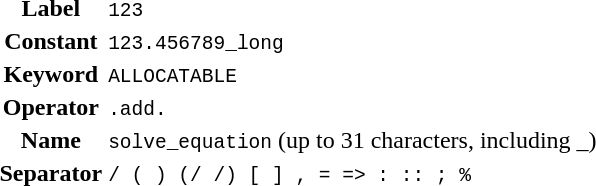<table>
<tr>
<th>Label</th>
<td><code>123</code></td>
</tr>
<tr>
<th>Constant</th>
<td><code>123.456789_long</code></td>
</tr>
<tr>
<th>Keyword</th>
<td><code>ALLOCATABLE</code></td>
</tr>
<tr>
<th>Operator</th>
<td><code>.add.</code></td>
</tr>
<tr>
<th>Name</th>
<td><code>solve_equation</code> (up to 31 characters, including _)</td>
</tr>
<tr>
<th>Separator</th>
<td><code> /   (   )   (/   /)  [  ]   ,   =   =>   :   ::   ;   %</code></td>
</tr>
</table>
